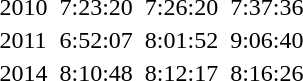<table>
<tr>
<td>2010</td>
<td></td>
<td>7:23:20</td>
<td></td>
<td>7:26:20</td>
<td></td>
<td>7:37:36</td>
</tr>
<tr>
<td>2011</td>
<td></td>
<td>6:52:07</td>
<td></td>
<td>8:01:52</td>
<td></td>
<td>9:06:40</td>
</tr>
<tr>
<td>2014</td>
<td></td>
<td>8:10:48</td>
<td></td>
<td>8:12:17</td>
<td></td>
<td>8:16:26</td>
</tr>
</table>
